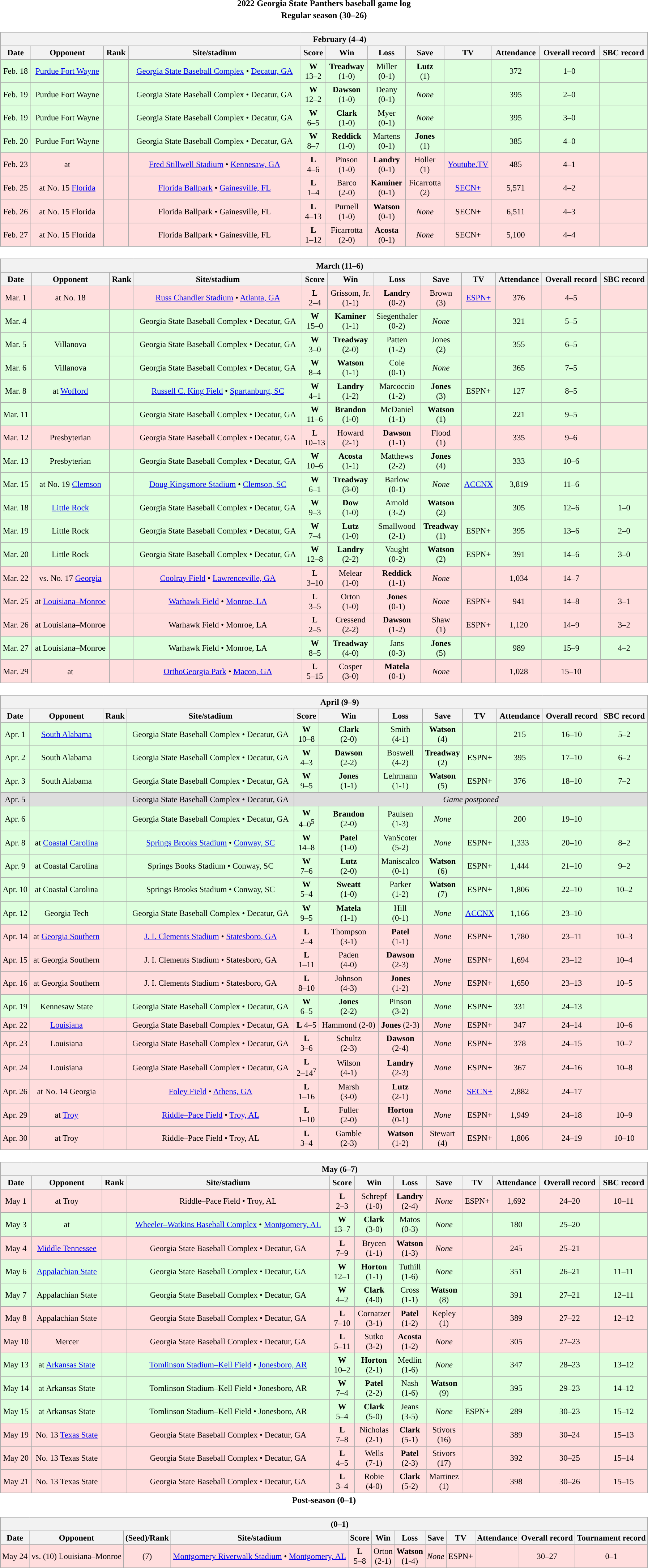<table class="toccolours" width=95% style="clear:both; margin:1.5em auto; text-align:center;">
<tr>
<th colspan=2>2022 Georgia State Panthers baseball game log</th>
</tr>
<tr>
<th colspan=2>Regular season (30–26)</th>
</tr>
<tr valign="top">
<td><br><table class="wikitable collapsible" style="margin:auto; width:100%; text-align:center; font-size:95%">
<tr>
<th colspan=12 style="padding-left:4em;">February (4–4)</th>
</tr>
<tr>
<th>Date</th>
<th>Opponent</th>
<th>Rank</th>
<th>Site/stadium</th>
<th>Score</th>
<th>Win</th>
<th>Loss</th>
<th>Save</th>
<th>TV</th>
<th>Attendance</th>
<th>Overall record</th>
<th>SBC record</th>
</tr>
<tr align="center" bgcolor=#ddffdd>
<td>Feb. 18</td>
<td><a href='#'>Purdue Fort Wayne</a></td>
<td></td>
<td><a href='#'>Georgia State Baseball Complex</a> • <a href='#'>Decatur, GA</a></td>
<td><strong>W</strong><br>13–2</td>
<td><strong>Treadway</strong><br>(1-0)</td>
<td>Miller<br>(0-1)</td>
<td><strong>Lutz</strong><br>(1)</td>
<td></td>
<td>372</td>
<td>1–0</td>
<td></td>
</tr>
<tr align="center" bgcolor=#ddffdd>
<td>Feb. 19</td>
<td>Purdue Fort Wayne</td>
<td></td>
<td>Georgia State Baseball Complex • Decatur, GA</td>
<td><strong>W</strong><br>12–2</td>
<td><strong>Dawson</strong><br>(1-0)</td>
<td>Deany<br>(0-1)</td>
<td><em>None</em></td>
<td></td>
<td>395</td>
<td>2–0</td>
<td></td>
</tr>
<tr align="center" bgcolor=#ddffdd>
<td>Feb. 19</td>
<td>Purdue Fort Wayne</td>
<td></td>
<td>Georgia State Baseball Complex • Decatur, GA</td>
<td><strong>W</strong><br>6–5</td>
<td><strong>Clark</strong><br>(1-0)</td>
<td>Myer<br>(0-1)</td>
<td><em>None</em></td>
<td></td>
<td>395</td>
<td>3–0</td>
<td></td>
</tr>
<tr align="center" bgcolor=#ddffdd>
<td>Feb. 20</td>
<td>Purdue Fort Wayne</td>
<td></td>
<td>Georgia State Baseball Complex • Decatur, GA</td>
<td><strong>W</strong><br>8–7</td>
<td><strong>Reddick</strong><br>(1-0)</td>
<td>Martens<br>(0-1)</td>
<td><strong>Jones</strong><br>(1)</td>
<td></td>
<td>385</td>
<td>4–0</td>
<td></td>
</tr>
<tr align="center" bgcolor=#ffdddd>
<td>Feb. 23</td>
<td>at </td>
<td></td>
<td><a href='#'>Fred Stillwell Stadium</a> • <a href='#'>Kennesaw, GA</a></td>
<td><strong>L</strong><br>4–6</td>
<td>Pinson<br>(1-0)</td>
<td><strong>Landry</strong><br>(0-1)</td>
<td>Holler<br>(1)</td>
<td><a href='#'>Youtube.TV</a></td>
<td>485</td>
<td>4–1</td>
<td></td>
</tr>
<tr align="center" bgcolor=#ffdddd>
<td>Feb. 25</td>
<td>at No. 15 <a href='#'>Florida</a></td>
<td></td>
<td><a href='#'>Florida Ballpark</a> • <a href='#'>Gainesville, FL</a></td>
<td><strong>L</strong><br>1–4</td>
<td>Barco<br>(2-0)</td>
<td><strong>Kaminer</strong><br>(0-1)</td>
<td>Ficarrotta<br>(2)</td>
<td><a href='#'>SECN+</a></td>
<td>5,571</td>
<td>4–2</td>
<td></td>
</tr>
<tr align="center" bgcolor=#ffdddd>
<td>Feb. 26</td>
<td>at No. 15 Florida</td>
<td></td>
<td>Florida Ballpark • Gainesville, FL</td>
<td><strong>L</strong><br>4–13</td>
<td>Purnell<br>(1-0)</td>
<td><strong>Watson</strong><br>(0-1)</td>
<td><em>None</em></td>
<td>SECN+</td>
<td>6,511</td>
<td>4–3</td>
<td></td>
</tr>
<tr align="center" bgcolor=#ffdddd>
<td>Feb. 27</td>
<td>at No. 15 Florida</td>
<td></td>
<td>Florida Ballpark • Gainesville, FL</td>
<td><strong>L</strong><br>1–12</td>
<td>Ficarrotta<br>(2-0)</td>
<td><strong>Acosta</strong><br>(0-1)</td>
<td><em>None</em></td>
<td>SECN+</td>
<td>5,100</td>
<td>4–4</td>
<td></td>
</tr>
</table>
</td>
</tr>
<tr>
<td><br><table class="wikitable collapsible " style="margin:auto; width:100%; text-align:center; font-size:95%">
<tr>
<th colspan=12 style="padding-left:4em;">March (11–6)</th>
</tr>
<tr>
<th>Date</th>
<th>Opponent</th>
<th>Rank</th>
<th>Site/stadium</th>
<th>Score</th>
<th>Win</th>
<th>Loss</th>
<th>Save</th>
<th>TV</th>
<th>Attendance</th>
<th>Overall record</th>
<th>SBC record</th>
</tr>
<tr align="center" bgcolor=#ffdddd>
<td>Mar. 1</td>
<td>at No. 18 </td>
<td></td>
<td><a href='#'>Russ Chandler Stadium</a> • <a href='#'>Atlanta, GA</a></td>
<td><strong>L</strong><br>2–4</td>
<td>Grissom, Jr.<br>(1-1)</td>
<td><strong>Landry</strong><br>(0-2)</td>
<td>Brown<br>(3)</td>
<td><a href='#'>ESPN+</a></td>
<td>376</td>
<td>4–5</td>
<td></td>
</tr>
<tr align="center" bgcolor=#ddffdd>
<td>Mar. 4</td>
<td></td>
<td></td>
<td>Georgia State Baseball Complex • Decatur, GA</td>
<td><strong>W</strong><br>15–0</td>
<td><strong>Kaminer</strong><br>(1-1)</td>
<td>Siegenthaler<br>(0-2)</td>
<td><em>None</em></td>
<td></td>
<td>321</td>
<td>5–5</td>
<td></td>
</tr>
<tr align="center" bgcolor=#ddffdd>
<td>Mar. 5</td>
<td>Villanova</td>
<td></td>
<td>Georgia State Baseball Complex • Decatur, GA</td>
<td><strong>W</strong><br>3–0</td>
<td><strong>Treadway</strong><br>(2-0)</td>
<td>Patten<br>(1-2)</td>
<td>Jones<br>(2)</td>
<td></td>
<td>355</td>
<td>6–5</td>
<td></td>
</tr>
<tr align="center" bgcolor=#ddffdd>
<td>Mar. 6</td>
<td>Villanova</td>
<td></td>
<td>Georgia State Baseball Complex • Decatur, GA</td>
<td><strong>W</strong><br>8–4</td>
<td><strong>Watson</strong><br>(1-1)</td>
<td>Cole<br>(0-1)</td>
<td><em>None</em></td>
<td></td>
<td>365</td>
<td>7–5</td>
<td></td>
</tr>
<tr align="center" bgcolor=#ddffdd>
<td>Mar. 8</td>
<td>at <a href='#'>Wofford</a></td>
<td></td>
<td><a href='#'>Russell C. King Field</a> • <a href='#'>Spartanburg, SC</a></td>
<td><strong>W</strong><br>4–1</td>
<td><strong>Landry</strong><br>(1-2)</td>
<td>Marcoccio<br>(1-2)</td>
<td><strong>Jones</strong><br>(3)</td>
<td>ESPN+</td>
<td>127</td>
<td>8–5</td>
<td></td>
</tr>
<tr align="center" bgcolor=#ddffdd>
<td>Mar. 11</td>
<td></td>
<td></td>
<td>Georgia State Baseball Complex • Decatur, GA</td>
<td><strong>W</strong><br>11–6</td>
<td><strong>Brandon</strong><br>(1-0)</td>
<td>McDaniel<br>(1-1)</td>
<td><strong>Watson</strong><br>(1)</td>
<td></td>
<td>221</td>
<td>9–5</td>
<td></td>
</tr>
<tr align="center" bgcolor=#ffdddd>
<td>Mar. 12</td>
<td>Presbyterian</td>
<td></td>
<td>Georgia State Baseball Complex • Decatur, GA</td>
<td><strong>L</strong><br>10–13</td>
<td>Howard<br>(2-1)</td>
<td><strong>Dawson</strong><br>(1-1)</td>
<td>Flood<br>(1)</td>
<td></td>
<td>335</td>
<td>9–6</td>
<td></td>
</tr>
<tr align="center" bgcolor=#ddffdd>
<td>Mar. 13</td>
<td>Presbyterian</td>
<td></td>
<td>Georgia State Baseball Complex • Decatur, GA</td>
<td><strong>W</strong><br>10–6</td>
<td><strong>Acosta</strong><br>(1-1)</td>
<td>Matthews<br>(2-2)</td>
<td><strong>Jones</strong><br>(4)</td>
<td></td>
<td>333</td>
<td>10–6</td>
<td></td>
</tr>
<tr align="center" bgcolor=#ddffdd>
<td>Mar. 15</td>
<td>at No. 19 <a href='#'>Clemson</a></td>
<td></td>
<td><a href='#'>Doug Kingsmore Stadium</a> • <a href='#'>Clemson, SC</a></td>
<td><strong>W</strong><br>6–1</td>
<td><strong>Treadway</strong><br>(3-0)</td>
<td>Barlow<br>(0-1)</td>
<td><em>None</em></td>
<td><a href='#'>ACCNX</a></td>
<td>3,819</td>
<td>11–6</td>
<td></td>
</tr>
<tr align="center" bgcolor=#ddffdd>
<td>Mar. 18</td>
<td><a href='#'>Little Rock</a></td>
<td></td>
<td>Georgia State Baseball Complex • Decatur, GA</td>
<td><strong>W</strong><br>9–3</td>
<td><strong>Dow</strong><br>(1-0)</td>
<td>Arnold<br>(3-2)</td>
<td><strong>Watson</strong><br>(2)</td>
<td></td>
<td>305</td>
<td>12–6</td>
<td>1–0</td>
</tr>
<tr align="center" bgcolor=#ddffdd>
<td>Mar. 19</td>
<td>Little Rock</td>
<td></td>
<td>Georgia State Baseball Complex • Decatur, GA</td>
<td><strong>W</strong><br>7–4</td>
<td><strong>Lutz</strong><br>(1-0)</td>
<td>Smallwood<br>(2-1)</td>
<td><strong>Treadway</strong><br>(1)</td>
<td>ESPN+</td>
<td>395</td>
<td>13–6</td>
<td>2–0</td>
</tr>
<tr align="center" bgcolor=#ddffdd>
<td>Mar. 20</td>
<td>Little Rock</td>
<td></td>
<td>Georgia State Baseball Complex • Decatur, GA</td>
<td><strong>W</strong><br>12–8</td>
<td><strong>Landry</strong><br>(2-2)</td>
<td>Vaught<br>(0-2)</td>
<td><strong>Watson</strong><br>(2)</td>
<td>ESPN+</td>
<td>391</td>
<td>14–6</td>
<td>3–0</td>
</tr>
<tr align="center" bgcolor=#ffdddd>
<td>Mar. 22</td>
<td>vs. No. 17 <a href='#'>Georgia</a></td>
<td></td>
<td><a href='#'>Coolray Field</a> • <a href='#'>Lawrenceville, GA</a></td>
<td><strong>L</strong><br>3–10</td>
<td>Melear<br>(1-0)</td>
<td><strong>Reddick</strong><br>(1-1)</td>
<td><em>None</em></td>
<td></td>
<td>1,034</td>
<td>14–7</td>
<td></td>
</tr>
<tr align="center" bgcolor=#ffdddd>
<td>Mar. 25</td>
<td>at <a href='#'>Louisiana–Monroe</a></td>
<td></td>
<td><a href='#'>Warhawk Field</a> • <a href='#'>Monroe, LA</a></td>
<td><strong>L</strong><br>3–5</td>
<td>Orton<br>(1-0)</td>
<td><strong>Jones</strong><br>(0-1)</td>
<td><em>None</em></td>
<td>ESPN+</td>
<td>941</td>
<td>14–8</td>
<td>3–1</td>
</tr>
<tr align="center" bgcolor=#ffdddd>
<td>Mar. 26</td>
<td>at Louisiana–Monroe</td>
<td></td>
<td>Warhawk Field • Monroe, LA</td>
<td><strong>L</strong><br>2–5</td>
<td>Cressend<br>(2-2)</td>
<td><strong>Dawson</strong><br>(1-2)</td>
<td>Shaw<br>(1)</td>
<td>ESPN+</td>
<td>1,120</td>
<td>14–9</td>
<td>3–2</td>
</tr>
<tr align="center" bgcolor=#ddffdd>
<td>Mar. 27</td>
<td>at Louisiana–Monroe</td>
<td></td>
<td>Warhawk Field • Monroe, LA</td>
<td><strong>W</strong><br>8–5</td>
<td><strong>Treadway</strong><br>(4-0)</td>
<td>Jans<br>(0-3)</td>
<td><strong>Jones</strong><br>(5)</td>
<td></td>
<td>989</td>
<td>15–9</td>
<td>4–2</td>
</tr>
<tr align="center" bgcolor=#ffdddd>
<td>Mar. 29</td>
<td>at </td>
<td></td>
<td><a href='#'>OrthoGeorgia Park</a> • <a href='#'>Macon, GA</a></td>
<td><strong>L</strong><br>5–15</td>
<td>Cosper<br>(3-0)</td>
<td><strong>Matela</strong><br>(0-1)</td>
<td><em>None</em></td>
<td></td>
<td>1,028</td>
<td>15–10</td>
<td></td>
</tr>
</table>
</td>
</tr>
<tr>
<td><br><table class="wikitable collapsible" style="margin:auto; width:100%; text-align:center; font-size:95%">
<tr>
<th colspan=12 style="padding-left:4em;">April (9–9)</th>
</tr>
<tr>
<th>Date</th>
<th>Opponent</th>
<th>Rank</th>
<th>Site/stadium</th>
<th>Score</th>
<th>Win</th>
<th>Loss</th>
<th>Save</th>
<th>TV</th>
<th>Attendance</th>
<th>Overall record</th>
<th>SBC record</th>
</tr>
<tr align="center" bgcolor=#ddffdd>
<td>Apr. 1</td>
<td><a href='#'>South Alabama</a></td>
<td></td>
<td>Georgia State Baseball Complex • Decatur, GA</td>
<td><strong>W</strong><br>10–8</td>
<td><strong>Clark</strong><br>(2-0)</td>
<td>Smith<br>(4-1)</td>
<td><strong>Watson</strong><br>(4)</td>
<td></td>
<td>215</td>
<td>16–10</td>
<td>5–2</td>
</tr>
<tr align="center" bgcolor=#ddffdd>
<td>Apr. 2</td>
<td>South Alabama</td>
<td></td>
<td>Georgia State Baseball Complex • Decatur, GA</td>
<td><strong>W</strong><br>4–3</td>
<td><strong>Dawson</strong><br>(2-2)</td>
<td>Boswell<br>(4-2)</td>
<td><strong>Treadway</strong><br>(2)</td>
<td>ESPN+</td>
<td>395</td>
<td>17–10</td>
<td>6–2</td>
</tr>
<tr align="center" bgcolor=#ddffdd>
<td>Apr. 3</td>
<td>South Alabama</td>
<td></td>
<td>Georgia State Baseball Complex • Decatur, GA</td>
<td><strong>W</strong><br>9–5</td>
<td><strong>Jones</strong><br>(1-1)</td>
<td>Lehrmann<br>(1-1)</td>
<td><strong>Watson</strong><br>(5)</td>
<td>ESPN+</td>
<td>376</td>
<td>18–10</td>
<td>7–2</td>
</tr>
<tr align="center" bgcolor=#dddddd>
<td>Apr. 5</td>
<td></td>
<td></td>
<td>Georgia State Baseball Complex • Decatur, GA</td>
<td colspan=8><em>Game postponed</em></td>
</tr>
<tr align="center" bgcolor=#ddffdd>
<td>Apr. 6</td>
<td></td>
<td></td>
<td>Georgia State Baseball Complex • Decatur, GA</td>
<td><strong>W</strong><br>4–0<sup>5</sup></td>
<td><strong>Brandon</strong><br>(2-0)</td>
<td>Paulsen<br>(1-3)</td>
<td><em>None</em></td>
<td></td>
<td>200</td>
<td>19–10</td>
<td></td>
</tr>
<tr align="center" bgcolor=#ddffdd>
<td>Apr. 8</td>
<td>at <a href='#'>Coastal Carolina</a></td>
<td></td>
<td><a href='#'>Springs Brooks Stadium</a> • <a href='#'>Conway, SC</a></td>
<td><strong>W</strong><br>14–8</td>
<td><strong>Patel</strong><br>(1-0)</td>
<td>VanScoter<br>(5-2)</td>
<td><em>None</em></td>
<td>ESPN+</td>
<td>1,333</td>
<td>20–10</td>
<td>8–2</td>
</tr>
<tr align="center" bgcolor=#ddffdd>
<td>Apr. 9</td>
<td>at Coastal Carolina</td>
<td></td>
<td>Springs Books Stadium • Conway, SC</td>
<td><strong>W</strong><br>7–6</td>
<td><strong>Lutz</strong><br>(2-0)</td>
<td>Maniscalco<br>(0-1)</td>
<td><strong>Watson</strong><br>(6)</td>
<td>ESPN+</td>
<td>1,444</td>
<td>21–10</td>
<td>9–2</td>
</tr>
<tr align="center" bgcolor=#ddffdd>
<td>Apr. 10</td>
<td>at Coastal Carolina</td>
<td></td>
<td>Springs Brooks Stadium • Conway, SC</td>
<td><strong>W</strong><br>5–4</td>
<td><strong>Sweatt</strong><br>(1-0)</td>
<td>Parker<br>(1-2)</td>
<td><strong>Watson</strong><br>(7)</td>
<td>ESPN+</td>
<td>1,806</td>
<td>22–10</td>
<td>10–2</td>
</tr>
<tr align="center" bgcolor=#ddffdd>
<td>Apr. 12</td>
<td>Georgia Tech</td>
<td></td>
<td>Georgia State Baseball Complex • Decatur, GA</td>
<td><strong>W</strong><br>9–5</td>
<td><strong>Matela</strong><br>(1-1)</td>
<td>Hill<br>(0-1)</td>
<td><em>None</em></td>
<td><a href='#'>ACCNX</a></td>
<td>1,166</td>
<td>23–10</td>
<td></td>
</tr>
<tr align="center" bgcolor=#ffdddd>
<td>Apr. 14</td>
<td>at <a href='#'>Georgia Southern</a></td>
<td></td>
<td><a href='#'>J. I. Clements Stadium</a> • <a href='#'>Statesboro, GA</a></td>
<td><strong>L</strong><br>2–4</td>
<td>Thompson<br>(3-1)</td>
<td><strong>Patel</strong><br>(1-1)</td>
<td><em>None</em></td>
<td>ESPN+</td>
<td>1,780</td>
<td>23–11</td>
<td>10–3</td>
</tr>
<tr align="center" bgcolor=#ffdddd>
<td>Apr. 15</td>
<td>at Georgia Southern</td>
<td></td>
<td>J. I. Clements Stadium • Statesboro, GA</td>
<td><strong>L</strong><br>1–11</td>
<td>Paden<br>(4-0)</td>
<td><strong>Dawson</strong><br>(2-3)</td>
<td><em>None</em></td>
<td>ESPN+</td>
<td>1,694</td>
<td>23–12</td>
<td>10–4</td>
</tr>
<tr align="center" bgcolor=#ffdddd>
<td>Apr. 16</td>
<td>at Georgia Southern</td>
<td></td>
<td>J. I. Clements Stadium • Statesboro, GA</td>
<td><strong>L</strong><br>8–10</td>
<td>Johnson<br>(4-3)</td>
<td><strong>Jones</strong><br>(1-2)</td>
<td><em>None</em></td>
<td>ESPN+</td>
<td>1,650</td>
<td>23–13</td>
<td>10–5</td>
</tr>
<tr align="center" bgcolor=#ddffdd>
<td>Apr. 19</td>
<td>Kennesaw State</td>
<td></td>
<td>Georgia State Baseball Complex • Decatur, GA</td>
<td><strong>W</strong><br>6–5</td>
<td><strong>Jones</strong><br>(2-2)</td>
<td>Pinson<br>(3-2)</td>
<td><em>None</em></td>
<td>ESPN+</td>
<td>331</td>
<td>24–13</td>
<td></td>
</tr>
<tr align="center" bgcolor=#ffdddd>
<td>Apr. 22</td>
<td><a href='#'>Louisiana</a></td>
<td></td>
<td>Georgia State Baseball Complex • Decatur, GA</td>
<td><strong>L</strong> 4–5</td>
<td>Hammond (2-0)</td>
<td><strong>Jones</strong> (2-3)</td>
<td><em>None</em></td>
<td>ESPN+</td>
<td>347</td>
<td>24–14</td>
<td>10–6</td>
</tr>
<tr align="center" bgcolor=#ffdddd>
<td>Apr. 23</td>
<td>Louisiana</td>
<td></td>
<td>Georgia State Baseball Complex • Decatur, GA</td>
<td><strong>L</strong><br>3–6</td>
<td>Schultz<br>(2-3)</td>
<td><strong>Dawson</strong><br>(2-4)</td>
<td><em>None</em></td>
<td>ESPN+</td>
<td>378</td>
<td>24–15</td>
<td>10–7</td>
</tr>
<tr align="center" bgcolor=#ffdddd>
<td>Apr. 24</td>
<td>Louisiana</td>
<td></td>
<td>Georgia State Baseball Complex • Decatur, GA</td>
<td><strong>L</strong><br>2–14<sup>7</sup></td>
<td>Wilson<br>(4-1)</td>
<td><strong>Landry</strong><br>(2-3)</td>
<td><em>None</em></td>
<td>ESPN+</td>
<td>367</td>
<td>24–16</td>
<td>10–8</td>
</tr>
<tr align="center" bgcolor=#ffdddd>
<td>Apr. 26</td>
<td>at No. 14 Georgia</td>
<td></td>
<td><a href='#'>Foley Field</a> • <a href='#'>Athens, GA</a></td>
<td><strong>L</strong><br>1–16</td>
<td>Marsh<br>(3-0)</td>
<td><strong>Lutz</strong><br>(2-1)</td>
<td><em>None</em></td>
<td><a href='#'>SECN+</a></td>
<td>2,882</td>
<td>24–17</td>
<td></td>
</tr>
<tr align="center" bgcolor=#ffdddd>
<td>Apr. 29</td>
<td>at <a href='#'>Troy</a></td>
<td></td>
<td><a href='#'>Riddle–Pace Field</a> • <a href='#'>Troy, AL</a></td>
<td><strong>L</strong><br>1–10</td>
<td>Fuller<br>(2-0)</td>
<td><strong>Horton</strong><br>(0-1)</td>
<td><em>None</em></td>
<td>ESPN+</td>
<td>1,949</td>
<td>24–18</td>
<td>10–9</td>
</tr>
<tr align="center" bgcolor=#ffdddd>
<td>Apr. 30</td>
<td>at Troy</td>
<td></td>
<td>Riddle–Pace Field • Troy, AL</td>
<td><strong>L</strong><br>3–4</td>
<td>Gamble<br>(2-3)</td>
<td><strong>Watson</strong><br>(1-2)</td>
<td>Stewart<br>(4)</td>
<td>ESPN+</td>
<td>1,806</td>
<td>24–19</td>
<td>10–10</td>
</tr>
</table>
</td>
</tr>
<tr>
<td><br><table class="wikitable collapsible" style="margin:auto; width:100%; text-align:center; font-size:95%">
<tr>
<th colspan=13 style="padding-left:4em;">May (6–7)</th>
</tr>
<tr>
<th>Date</th>
<th>Opponent</th>
<th>Rank</th>
<th>Site/stadium</th>
<th>Score</th>
<th>Win</th>
<th>Loss</th>
<th>Save</th>
<th>TV</th>
<th>Attendance</th>
<th>Overall record</th>
<th>SBC record</th>
</tr>
<tr align="center" bgcolor=#ffdddd>
<td>May 1</td>
<td>at Troy</td>
<td></td>
<td>Riddle–Pace Field • Troy, AL</td>
<td><strong>L</strong><br>2–3</td>
<td>Schrepf<br>(1-0)</td>
<td><strong>Landry</strong><br>(2-4)</td>
<td><em>None</em></td>
<td>ESPN+</td>
<td>1,692</td>
<td>24–20</td>
<td>10–11</td>
</tr>
<tr align="center" bgcolor=#ddffdd>
<td>May 3</td>
<td>at </td>
<td></td>
<td><a href='#'>Wheeler–Watkins Baseball Complex</a> • <a href='#'>Montgomery, AL</a></td>
<td><strong>W</strong><br>13–7</td>
<td><strong>Clark</strong><br>(3-0)</td>
<td>Matos<br>(0-3)</td>
<td><em>None</em></td>
<td></td>
<td>180</td>
<td>25–20</td>
<td></td>
</tr>
<tr align="center" bgcolor=#ffdddd>
<td>May 4</td>
<td><a href='#'>Middle Tennessee</a></td>
<td></td>
<td>Georgia State Baseball Complex • Decatur, GA</td>
<td><strong>L</strong><br>7–9</td>
<td>Brycen<br>(1-1)</td>
<td><strong>Watson</strong><br>(1-3)</td>
<td><em>None</em></td>
<td></td>
<td>245</td>
<td>25–21</td>
<td></td>
</tr>
<tr align="center" bgcolor=#ddffdd>
<td>May 6</td>
<td><a href='#'>Appalachian State</a></td>
<td></td>
<td>Georgia State Baseball Complex • Decatur, GA</td>
<td><strong>W</strong><br>12–1</td>
<td><strong>Horton</strong><br>(1-1)</td>
<td>Tuthill<br>(1-6)</td>
<td><em>None</em></td>
<td></td>
<td>351</td>
<td>26–21</td>
<td>11–11</td>
</tr>
<tr align="center" bgcolor=#ddffdd>
<td>May 7</td>
<td>Appalachian State</td>
<td></td>
<td>Georgia State Baseball Complex • Decatur, GA</td>
<td><strong>W</strong><br>4–2</td>
<td><strong>Clark</strong><br>(4-0)</td>
<td>Cross<br>(1-1)</td>
<td><strong>Watson</strong><br>(8)</td>
<td></td>
<td>391</td>
<td>27–21</td>
<td>12–11</td>
</tr>
<tr align="center" bgcolor=#ffdddd>
<td>May 8</td>
<td>Appalachian State</td>
<td></td>
<td>Georgia State Baseball Complex • Decatur, GA</td>
<td><strong>L</strong><br>7–10</td>
<td>Cornatzer<br>(3-1)</td>
<td><strong>Patel</strong><br>(1-2)</td>
<td>Kepley<br>(1)</td>
<td></td>
<td>389</td>
<td>27–22</td>
<td>12–12</td>
</tr>
<tr align="center" bgcolor=#ffdddd>
<td>May 10</td>
<td>Mercer</td>
<td></td>
<td>Georgia State Baseball Complex • Decatur, GA</td>
<td><strong>L</strong><br>5–11</td>
<td>Sutko<br>(3-2)</td>
<td><strong>Acosta</strong><br>(1-2)</td>
<td><em>None</em></td>
<td></td>
<td>305</td>
<td>27–23</td>
<td></td>
</tr>
<tr align="center" bgcolor=#ddffdd>
<td>May 13</td>
<td>at <a href='#'>Arkansas State</a></td>
<td></td>
<td><a href='#'>Tomlinson Stadium–Kell Field</a> • <a href='#'>Jonesboro, AR</a></td>
<td><strong>W</strong><br>10–2</td>
<td><strong>Horton</strong><br>(2-1)</td>
<td>Medlin<br>(1-6)</td>
<td><em>None</em></td>
<td></td>
<td>347</td>
<td>28–23</td>
<td>13–12</td>
</tr>
<tr align="center" bgcolor=#ddffdd>
<td>May 14</td>
<td>at Arkansas State</td>
<td></td>
<td>Tomlinson Stadium–Kell Field • Jonesboro, AR</td>
<td><strong>W</strong><br>7–4</td>
<td><strong>Patel</strong><br>(2-2)</td>
<td>Nash<br>(1-6)</td>
<td><strong>Watson</strong><br>(9)</td>
<td></td>
<td>395</td>
<td>29–23</td>
<td>14–12</td>
</tr>
<tr align="center" bgcolor=#ddffdd>
<td>May 15</td>
<td>at Arkansas State</td>
<td></td>
<td>Tomlinson Stadium–Kell Field • Jonesboro, AR</td>
<td><strong>W</strong><br>5–4</td>
<td><strong>Clark</strong><br>(5-0)</td>
<td>Jeans<br>(3-5)</td>
<td><em>None</em></td>
<td>ESPN+</td>
<td>289</td>
<td>30–23</td>
<td>15–12</td>
</tr>
<tr align="center" bgcolor=#ffdddd>
<td>May 19</td>
<td>No. 13 <a href='#'>Texas State</a></td>
<td></td>
<td>Georgia State Baseball Complex • Decatur, GA</td>
<td><strong>L</strong><br>7–8</td>
<td>Nicholas<br>(2-1)</td>
<td><strong>Clark</strong><br>(5-1)</td>
<td>Stivors<br>(16)</td>
<td></td>
<td>389</td>
<td>30–24</td>
<td>15–13</td>
</tr>
<tr align="center" bgcolor=#ffdddd>
<td>May 20</td>
<td>No. 13 Texas State</td>
<td></td>
<td>Georgia State Baseball Complex • Decatur, GA</td>
<td><strong>L</strong><br>4–5</td>
<td>Wells<br>(7-1)</td>
<td><strong>Patel</strong><br>(2-3)</td>
<td>Stivors<br>(17)</td>
<td></td>
<td>392</td>
<td>30–25</td>
<td>15–14</td>
</tr>
<tr align="center" bgcolor=#ffdddd>
<td>May 21</td>
<td>No. 13 Texas State</td>
<td></td>
<td>Georgia State Baseball Complex • Decatur, GA</td>
<td><strong>L</strong><br>3–4</td>
<td>Robie<br>(4-0)</td>
<td><strong>Clark</strong><br>(5-2)</td>
<td>Martinez<br>(1)</td>
<td></td>
<td>398</td>
<td>30–26</td>
<td>15–15</td>
</tr>
</table>
</td>
</tr>
<tr>
<th colspan=2>Post-season (0–1)</th>
</tr>
<tr>
<td><br><table class="wikitable collapsible" style="margin:auto; width:100%; text-align:center; font-size:95%">
<tr>
<th colspan=12 style="padding-left:4em;"> (0–1)</th>
</tr>
<tr>
<th>Date</th>
<th>Opponent</th>
<th>(Seed)/Rank</th>
<th>Site/stadium</th>
<th>Score</th>
<th>Win</th>
<th>Loss</th>
<th>Save</th>
<th>TV</th>
<th>Attendance</th>
<th>Overall record</th>
<th>Tournament record</th>
</tr>
<tr align="center" bgcolor=#ffdddd>
<td>May 24</td>
<td>vs. (10) Louisiana–Monroe</td>
<td>(7)</td>
<td><a href='#'>Montgomery Riverwalk Stadium</a> • <a href='#'>Montgomery, AL</a></td>
<td><strong>L</strong><br>5–8</td>
<td>Orton<br>(2-1)</td>
<td><strong>Watson</strong><br>(1-4)</td>
<td><em>None</em></td>
<td>ESPN+</td>
<td></td>
<td>30–27</td>
<td>0–1</td>
</tr>
</table>
</td>
</tr>
</table>
